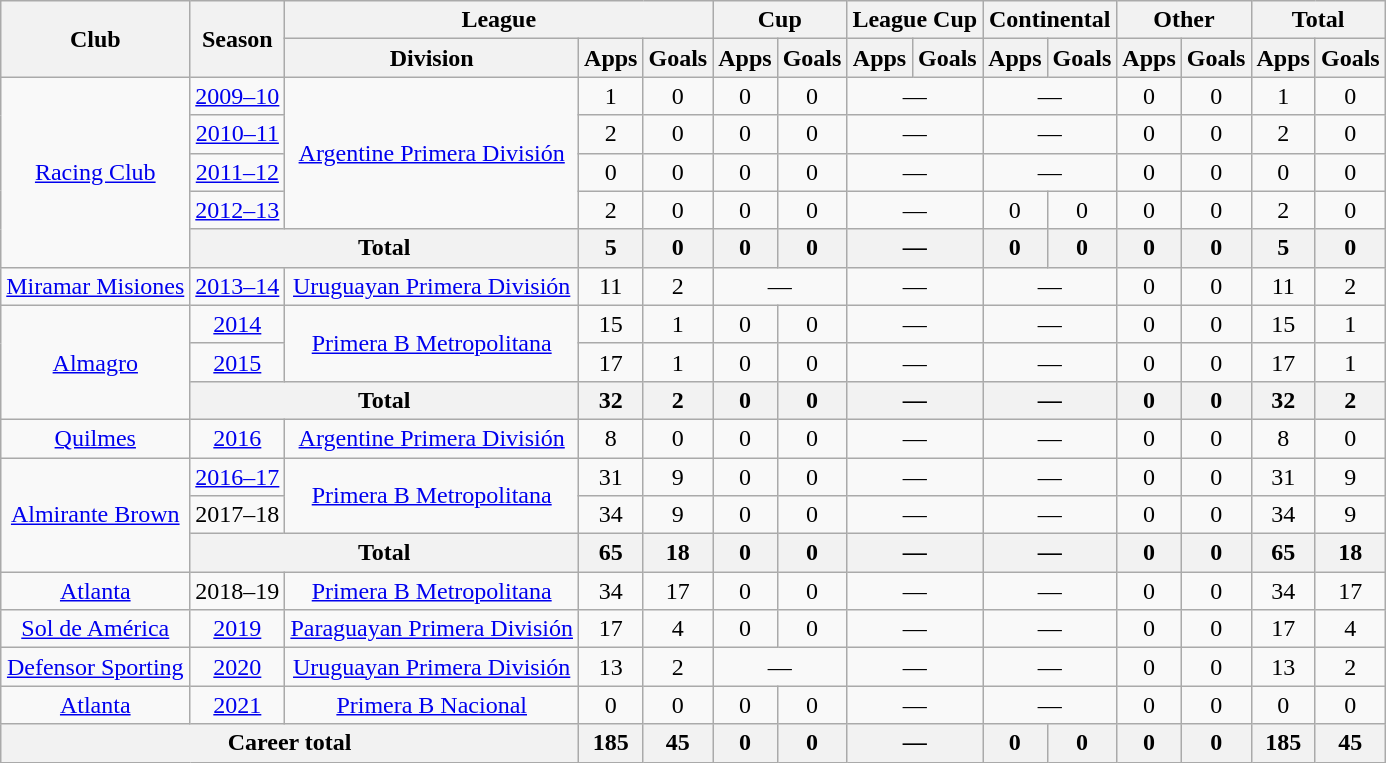<table class="wikitable" style="text-align:center">
<tr>
<th rowspan="2">Club</th>
<th rowspan="2">Season</th>
<th colspan="3">League</th>
<th colspan="2">Cup</th>
<th colspan="2">League Cup</th>
<th colspan="2">Continental</th>
<th colspan="2">Other</th>
<th colspan="2">Total</th>
</tr>
<tr>
<th>Division</th>
<th>Apps</th>
<th>Goals</th>
<th>Apps</th>
<th>Goals</th>
<th>Apps</th>
<th>Goals</th>
<th>Apps</th>
<th>Goals</th>
<th>Apps</th>
<th>Goals</th>
<th>Apps</th>
<th>Goals</th>
</tr>
<tr>
<td rowspan="5"><a href='#'>Racing Club</a></td>
<td><a href='#'>2009–10</a></td>
<td rowspan="4"><a href='#'>Argentine Primera División</a></td>
<td>1</td>
<td>0</td>
<td>0</td>
<td>0</td>
<td colspan="2">—</td>
<td colspan="2">—</td>
<td>0</td>
<td>0</td>
<td>1</td>
<td>0</td>
</tr>
<tr>
<td><a href='#'>2010–11</a></td>
<td>2</td>
<td>0</td>
<td>0</td>
<td>0</td>
<td colspan="2">—</td>
<td colspan="2">—</td>
<td>0</td>
<td>0</td>
<td>2</td>
<td>0</td>
</tr>
<tr>
<td><a href='#'>2011–12</a></td>
<td>0</td>
<td>0</td>
<td>0</td>
<td>0</td>
<td colspan="2">—</td>
<td colspan="2">—</td>
<td>0</td>
<td>0</td>
<td>0</td>
<td>0</td>
</tr>
<tr>
<td><a href='#'>2012–13</a></td>
<td>2</td>
<td>0</td>
<td>0</td>
<td>0</td>
<td colspan="2">—</td>
<td>0</td>
<td>0</td>
<td>0</td>
<td>0</td>
<td>2</td>
<td>0</td>
</tr>
<tr>
<th colspan="2">Total</th>
<th>5</th>
<th>0</th>
<th>0</th>
<th>0</th>
<th colspan="2">—</th>
<th>0</th>
<th>0</th>
<th>0</th>
<th>0</th>
<th>5</th>
<th>0</th>
</tr>
<tr>
<td rowspan="1"><a href='#'>Miramar Misiones</a></td>
<td><a href='#'>2013–14</a></td>
<td rowspan="1"><a href='#'>Uruguayan Primera División</a></td>
<td>11</td>
<td>2</td>
<td colspan="2">—</td>
<td colspan="2">—</td>
<td colspan="2">—</td>
<td>0</td>
<td>0</td>
<td>11</td>
<td>2</td>
</tr>
<tr>
<td rowspan="3"><a href='#'>Almagro</a></td>
<td><a href='#'>2014</a></td>
<td rowspan="2"><a href='#'>Primera B Metropolitana</a></td>
<td>15</td>
<td>1</td>
<td>0</td>
<td>0</td>
<td colspan="2">—</td>
<td colspan="2">—</td>
<td>0</td>
<td>0</td>
<td>15</td>
<td>1</td>
</tr>
<tr>
<td><a href='#'>2015</a></td>
<td>17</td>
<td>1</td>
<td>0</td>
<td>0</td>
<td colspan="2">—</td>
<td colspan="2">—</td>
<td>0</td>
<td>0</td>
<td>17</td>
<td>1</td>
</tr>
<tr>
<th colspan="2">Total</th>
<th>32</th>
<th>2</th>
<th>0</th>
<th>0</th>
<th colspan="2">—</th>
<th colspan="2">—</th>
<th>0</th>
<th>0</th>
<th>32</th>
<th>2</th>
</tr>
<tr>
<td rowspan="1"><a href='#'>Quilmes</a></td>
<td><a href='#'>2016</a></td>
<td rowspan="1"><a href='#'>Argentine Primera División</a></td>
<td>8</td>
<td>0</td>
<td>0</td>
<td>0</td>
<td colspan="2">—</td>
<td colspan="2">—</td>
<td>0</td>
<td>0</td>
<td>8</td>
<td>0</td>
</tr>
<tr>
<td rowspan="3"><a href='#'>Almirante Brown</a></td>
<td><a href='#'>2016–17</a></td>
<td rowspan="2"><a href='#'>Primera B Metropolitana</a></td>
<td>31</td>
<td>9</td>
<td>0</td>
<td>0</td>
<td colspan="2">—</td>
<td colspan="2">—</td>
<td>0</td>
<td>0</td>
<td>31</td>
<td>9</td>
</tr>
<tr>
<td>2017–18</td>
<td>34</td>
<td>9</td>
<td>0</td>
<td>0</td>
<td colspan="2">—</td>
<td colspan="2">—</td>
<td>0</td>
<td>0</td>
<td>34</td>
<td>9</td>
</tr>
<tr>
<th colspan="2">Total</th>
<th>65</th>
<th>18</th>
<th>0</th>
<th>0</th>
<th colspan="2">—</th>
<th colspan="2">—</th>
<th>0</th>
<th>0</th>
<th>65</th>
<th>18</th>
</tr>
<tr>
<td rowspan="1"><a href='#'>Atlanta</a></td>
<td>2018–19</td>
<td rowspan="1"><a href='#'>Primera B Metropolitana</a></td>
<td>34</td>
<td>17</td>
<td>0</td>
<td>0</td>
<td colspan="2">—</td>
<td colspan="2">—</td>
<td>0</td>
<td>0</td>
<td>34</td>
<td>17</td>
</tr>
<tr>
<td rowspan="1"><a href='#'>Sol de América</a></td>
<td><a href='#'>2019</a></td>
<td rowspan="1"><a href='#'>Paraguayan Primera División</a></td>
<td>17</td>
<td>4</td>
<td>0</td>
<td>0</td>
<td colspan="2">—</td>
<td colspan="2">—</td>
<td>0</td>
<td>0</td>
<td>17</td>
<td>4</td>
</tr>
<tr>
<td rowspan="1"><a href='#'>Defensor Sporting</a></td>
<td><a href='#'>2020</a></td>
<td rowspan="1"><a href='#'>Uruguayan Primera División</a></td>
<td>13</td>
<td>2</td>
<td colspan="2">—</td>
<td colspan="2">—</td>
<td colspan="2">—</td>
<td>0</td>
<td>0</td>
<td>13</td>
<td>2</td>
</tr>
<tr>
<td rowspan="1"><a href='#'>Atlanta</a></td>
<td><a href='#'>2021</a></td>
<td rowspan="1"><a href='#'>Primera B Nacional</a></td>
<td>0</td>
<td>0</td>
<td>0</td>
<td>0</td>
<td colspan="2">—</td>
<td colspan="2">—</td>
<td>0</td>
<td>0</td>
<td>0</td>
<td>0</td>
</tr>
<tr>
<th colspan="3">Career total</th>
<th>185</th>
<th>45</th>
<th>0</th>
<th>0</th>
<th colspan="2">—</th>
<th>0</th>
<th>0</th>
<th>0</th>
<th>0</th>
<th>185</th>
<th>45</th>
</tr>
</table>
